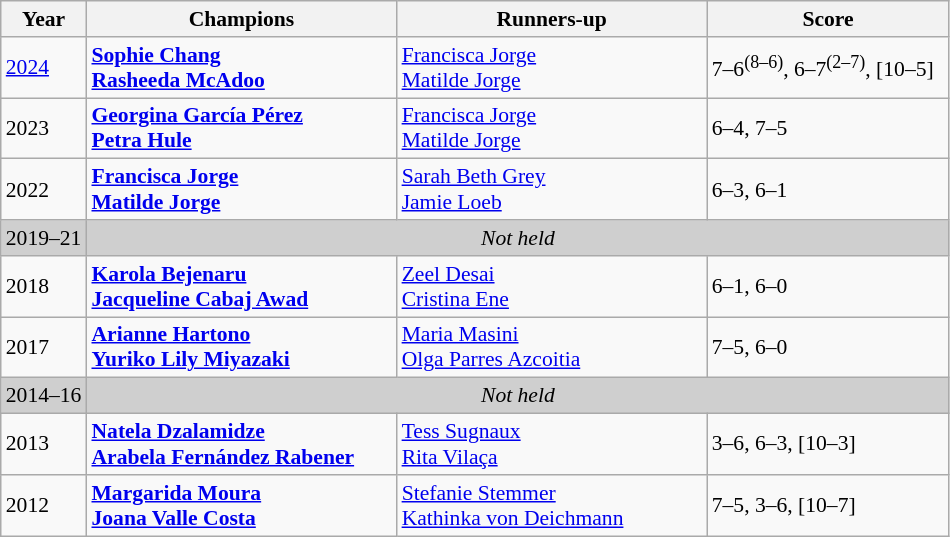<table class="wikitable" style="font-size:90%">
<tr>
<th>Year</th>
<th width="200">Champions</th>
<th width="200">Runners-up</th>
<th width="155">Score</th>
</tr>
<tr>
<td><a href='#'>2024</a></td>
<td> <strong><a href='#'>Sophie Chang</a></strong> <br>  <strong><a href='#'>Rasheeda McAdoo</a></strong></td>
<td> <a href='#'>Francisca Jorge</a> <br>  <a href='#'>Matilde Jorge</a></td>
<td>7–6<sup>(8–6)</sup>, 6–7<sup>(2–7)</sup>, [10–5]</td>
</tr>
<tr>
<td>2023</td>
<td> <strong><a href='#'>Georgina García Pérez</a></strong> <br>  <strong><a href='#'>Petra Hule</a></strong></td>
<td> <a href='#'>Francisca Jorge</a> <br>  <a href='#'>Matilde Jorge</a></td>
<td>6–4, 7–5</td>
</tr>
<tr>
<td>2022</td>
<td> <strong><a href='#'>Francisca Jorge</a> <br>  <a href='#'>Matilde Jorge</a></strong></td>
<td> <a href='#'>Sarah Beth Grey</a> <br>  <a href='#'>Jamie Loeb</a></td>
<td>6–3, 6–1</td>
</tr>
<tr>
<td style="background:#cfcfcf">2019–21</td>
<td colspan=3 align=center style="background:#cfcfcf"><em>Not held</em></td>
</tr>
<tr>
<td>2018</td>
<td> <strong><a href='#'>Karola Bejenaru</a> <br>  <a href='#'>Jacqueline Cabaj Awad</a></strong></td>
<td> <a href='#'>Zeel Desai</a> <br>  <a href='#'>Cristina Ene</a></td>
<td>6–1, 6–0</td>
</tr>
<tr>
<td>2017</td>
<td> <strong><a href='#'>Arianne Hartono</a> <br>  <a href='#'>Yuriko Lily Miyazaki</a></strong></td>
<td> <a href='#'>Maria Masini</a> <br>  <a href='#'>Olga Parres Azcoitia</a></td>
<td>7–5, 6–0</td>
</tr>
<tr>
<td style="background:#cfcfcf">2014–16</td>
<td colspan=3 align=center style="background:#cfcfcf"><em>Not held</em></td>
</tr>
<tr>
<td>2013</td>
<td> <strong><a href='#'>Natela Dzalamidze</a> <br>  <a href='#'>Arabela Fernández Rabener</a></strong></td>
<td> <a href='#'>Tess Sugnaux</a> <br>  <a href='#'>Rita Vilaça</a></td>
<td>3–6, 6–3, [10–3]</td>
</tr>
<tr>
<td>2012</td>
<td> <strong><a href='#'>Margarida Moura</a> <br>  <a href='#'>Joana Valle Costa</a></strong></td>
<td> <a href='#'>Stefanie Stemmer</a> <br>  <a href='#'>Kathinka von Deichmann</a></td>
<td>7–5, 3–6, [10–7]</td>
</tr>
</table>
